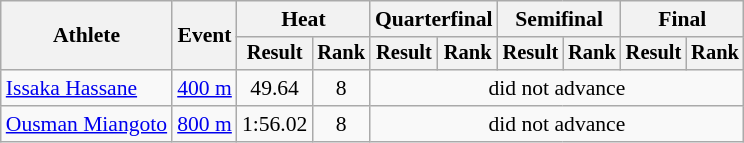<table class=wikitable style="font-size:90%">
<tr>
<th rowspan="2">Athlete</th>
<th rowspan="2">Event</th>
<th colspan="2">Heat</th>
<th colspan="2">Quarterfinal</th>
<th colspan="2">Semifinal</th>
<th colspan="2">Final</th>
</tr>
<tr style="font-size:95%">
<th>Result</th>
<th>Rank</th>
<th>Result</th>
<th>Rank</th>
<th>Result</th>
<th>Rank</th>
<th>Result</th>
<th>Rank</th>
</tr>
<tr align=center>
<td align=left><a href='#'>Issaka Hassane</a></td>
<td align=left><a href='#'>400 m</a></td>
<td>49.64</td>
<td>8</td>
<td colspan=6>did not advance</td>
</tr>
<tr align=center>
<td align=left><a href='#'>Ousman Miangoto</a></td>
<td align=left><a href='#'>800 m</a></td>
<td>1:56.02</td>
<td>8</td>
<td colspan=6>did not advance</td>
</tr>
</table>
